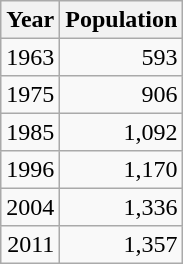<table class="wikitable" style="line-height:1.1em;">
<tr>
<th>Year</th>
<th>Population</th>
</tr>
<tr align="right">
<td>1963</td>
<td>593</td>
</tr>
<tr align="right">
<td>1975</td>
<td>906</td>
</tr>
<tr align="right">
<td>1985</td>
<td>1,092</td>
</tr>
<tr align="right">
<td>1996</td>
<td>1,170</td>
</tr>
<tr align="right">
<td>2004</td>
<td>1,336</td>
</tr>
<tr align="right">
<td>2011</td>
<td>1,357</td>
</tr>
</table>
